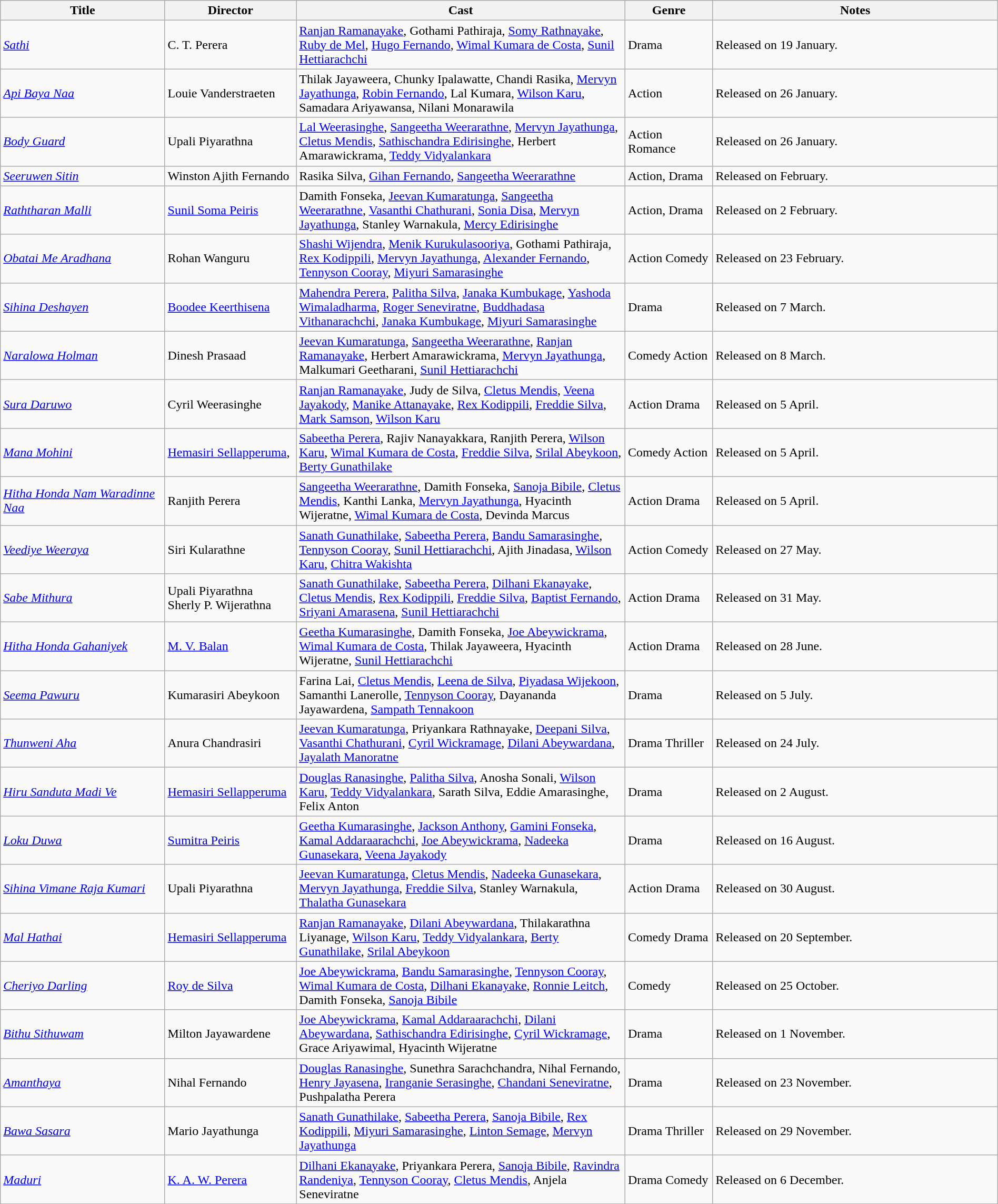<table class="wikitable" width="100%">
<tr>
<th width=15%>Title</th>
<th width=12%>Director</th>
<th width=30%>Cast</th>
<th width=8%>Genre</th>
<th width=26%>Notes</th>
</tr>
<tr>
<td><em><a href='#'>Sathi</a></em></td>
<td>C. T. Perera</td>
<td><a href='#'>Ranjan Ramanayake</a>, Gothami Pathiraja, <a href='#'>Somy Rathnayake</a>, <a href='#'>Ruby de Mel</a>, <a href='#'>Hugo Fernando</a>, <a href='#'>Wimal Kumara de Costa</a>, <a href='#'>Sunil Hettiarachchi</a></td>
<td>Drama</td>
<td>Released on 19 January.</td>
</tr>
<tr>
<td><em><a href='#'>Api Baya Naa</a></em></td>
<td>Louie Vanderstraeten</td>
<td>Thilak Jayaweera, Chunky Ipalawatte, Chandi Rasika, <a href='#'>Mervyn Jayathunga</a>, <a href='#'>Robin Fernando</a>, Lal Kumara, <a href='#'>Wilson Karu</a>, Samadara Ariyawansa, Nilani Monarawila</td>
<td>Action</td>
<td>Released on 26 January.</td>
</tr>
<tr>
<td><em><a href='#'>Body Guard</a></em></td>
<td>Upali Piyarathna</td>
<td><a href='#'>Lal Weerasinghe</a>, <a href='#'>Sangeetha Weerarathne</a>, <a href='#'>Mervyn Jayathunga</a>, <a href='#'>Cletus Mendis</a>, <a href='#'>Sathischandra Edirisinghe</a>, Herbert Amarawickrama, <a href='#'>Teddy Vidyalankara</a></td>
<td>Action Romance</td>
<td>Released on 26 January.</td>
</tr>
<tr>
<td><em><a href='#'>Seeruwen Sitin</a></em></td>
<td>Winston Ajith Fernando</td>
<td>Rasika Silva, <a href='#'>Gihan Fernando</a>, <a href='#'>Sangeetha Weerarathne</a></td>
<td>Action, Drama</td>
<td>Released on February.</td>
</tr>
<tr>
<td><em><a href='#'>Raththaran Malli</a></em></td>
<td><a href='#'>Sunil Soma Peiris</a></td>
<td>Damith Fonseka, <a href='#'>Jeevan Kumaratunga</a>, <a href='#'>Sangeetha Weerarathne</a>, <a href='#'>Vasanthi Chathurani</a>, <a href='#'>Sonia Disa</a>, <a href='#'>Mervyn Jayathunga</a>, Stanley Warnakula, <a href='#'>Mercy Edirisinghe</a></td>
<td>Action, Drama</td>
<td>Released on 2 February.</td>
</tr>
<tr>
<td><em><a href='#'>Obatai Me Aradhana</a></em></td>
<td>Rohan Wanguru</td>
<td><a href='#'>Shashi Wijendra</a>, <a href='#'>Menik Kurukulasooriya</a>, Gothami Pathiraja, <a href='#'>Rex Kodippili</a>, <a href='#'>Mervyn Jayathunga</a>, <a href='#'>Alexander Fernando</a>, <a href='#'>Tennyson Cooray</a>, <a href='#'>Miyuri Samarasinghe</a></td>
<td>Action Comedy</td>
<td>Released on 23 February.</td>
</tr>
<tr>
<td><em><a href='#'>Sihina Deshayen</a></em></td>
<td><a href='#'>Boodee Keerthisena</a></td>
<td><a href='#'>Mahendra Perera</a>, <a href='#'>Palitha Silva</a>, <a href='#'>Janaka Kumbukage</a>, <a href='#'>Yashoda Wimaladharma</a>, <a href='#'>Roger Seneviratne</a>, <a href='#'>Buddhadasa Vithanarachchi</a>, <a href='#'>Janaka Kumbukage</a>, <a href='#'>Miyuri Samarasinghe</a></td>
<td>Drama</td>
<td>Released on 7 March.</td>
</tr>
<tr>
<td><em><a href='#'>Naralowa Holman</a></em></td>
<td>Dinesh Prasaad</td>
<td><a href='#'>Jeevan Kumaratunga</a>, <a href='#'>Sangeetha Weerarathne</a>, <a href='#'>Ranjan Ramanayake</a>, Herbert Amarawickrama, <a href='#'>Mervyn Jayathunga</a>, Malkumari Geetharani, <a href='#'>Sunil Hettiarachchi</a></td>
<td>Comedy Action</td>
<td>Released on 8 March.</td>
</tr>
<tr>
<td><em><a href='#'>Sura Daruwo</a></em></td>
<td>Cyril Weerasinghe</td>
<td><a href='#'>Ranjan Ramanayake</a>, Judy de Silva, <a href='#'>Cletus Mendis</a>, <a href='#'>Veena Jayakody</a>, <a href='#'>Manike Attanayake</a>, <a href='#'>Rex Kodippili</a>, <a href='#'>Freddie Silva</a>, <a href='#'>Mark Samson</a>, <a href='#'>Wilson Karu</a></td>
<td>Action Drama</td>
<td>Released on 5 April.</td>
</tr>
<tr>
<td><em><a href='#'>Mana Mohini</a></em></td>
<td><a href='#'>Hemasiri Sellapperuma</a>,</td>
<td><a href='#'>Sabeetha Perera</a>, Rajiv Nanayakkara, Ranjith Perera, <a href='#'>Wilson Karu</a>, <a href='#'>Wimal Kumara de Costa</a>, <a href='#'>Freddie Silva</a>, <a href='#'>Srilal Abeykoon</a>, <a href='#'>Berty Gunathilake</a></td>
<td>Comedy Action</td>
<td>Released on 5 April.</td>
</tr>
<tr>
<td><em><a href='#'>Hitha Honda Nam Waradinne Naa</a></em></td>
<td>Ranjith Perera</td>
<td><a href='#'>Sangeetha Weerarathne</a>, Damith Fonseka, <a href='#'>Sanoja Bibile</a>, <a href='#'>Cletus Mendis</a>, Kanthi Lanka, <a href='#'>Mervyn Jayathunga</a>, Hyacinth Wijeratne, <a href='#'>Wimal Kumara de Costa</a>, Devinda Marcus</td>
<td>Action Drama</td>
<td>Released on 5 April.</td>
</tr>
<tr>
<td><em><a href='#'>Veediye Weeraya</a></em></td>
<td>Siri Kularathne</td>
<td><a href='#'>Sanath Gunathilake</a>, <a href='#'>Sabeetha Perera</a>, <a href='#'>Bandu Samarasinghe</a>, <a href='#'>Tennyson Cooray</a>, <a href='#'>Sunil Hettiarachchi</a>, Ajith Jinadasa, <a href='#'>Wilson Karu</a>, <a href='#'>Chitra Wakishta</a></td>
<td>Action Comedy</td>
<td>Released on 27 May.</td>
</tr>
<tr>
<td><em><a href='#'>Sabe Mithura</a></em></td>
<td>Upali Piyarathna <br> Sherly P. Wijerathna</td>
<td><a href='#'>Sanath Gunathilake</a>, <a href='#'>Sabeetha Perera</a>, <a href='#'>Dilhani Ekanayake</a>, <a href='#'>Cletus Mendis</a>, <a href='#'>Rex Kodippili</a>, <a href='#'>Freddie Silva</a>, <a href='#'>Baptist Fernando</a>, <a href='#'>Sriyani Amarasena</a>, <a href='#'>Sunil Hettiarachchi</a></td>
<td>Action Drama</td>
<td>Released on 31 May.</td>
</tr>
<tr>
<td><em><a href='#'>Hitha Honda Gahaniyek</a></em></td>
<td><a href='#'>M. V. Balan</a></td>
<td><a href='#'>Geetha Kumarasinghe</a>, Damith Fonseka, <a href='#'>Joe Abeywickrama</a>, <a href='#'>Wimal Kumara de Costa</a>, Thilak Jayaweera, Hyacinth Wijeratne, <a href='#'>Sunil Hettiarachchi</a></td>
<td>Action Drama</td>
<td>Released on 28 June.</td>
</tr>
<tr>
<td><em><a href='#'>Seema Pawuru</a></em></td>
<td>Kumarasiri Abeykoon</td>
<td>Farina Lai, <a href='#'>Cletus Mendis</a>, <a href='#'>Leena de Silva</a>, <a href='#'>Piyadasa Wijekoon</a>, Samanthi Lanerolle, <a href='#'>Tennyson Cooray</a>, Dayananda Jayawardena, <a href='#'>Sampath Tennakoon</a></td>
<td>Drama</td>
<td>Released on 5 July.</td>
</tr>
<tr>
<td><em><a href='#'>Thunweni Aha</a></em></td>
<td>Anura Chandrasiri</td>
<td><a href='#'>Jeevan Kumaratunga</a>, Priyankara Rathnayake, <a href='#'>Deepani Silva</a>, <a href='#'>Vasanthi Chathurani</a>, <a href='#'>Cyril Wickramage</a>, <a href='#'>Dilani Abeywardana</a>, <a href='#'>Jayalath Manoratne</a></td>
<td>Drama Thriller</td>
<td>Released on 24 July.</td>
</tr>
<tr>
<td><em><a href='#'>Hiru Sanduta Madi Ve</a></em></td>
<td><a href='#'>Hemasiri Sellapperuma</a></td>
<td><a href='#'>Douglas Ranasinghe</a>, <a href='#'>Palitha Silva</a>, Anosha Sonali, <a href='#'>Wilson Karu</a>, <a href='#'>Teddy Vidyalankara</a>, Sarath Silva, Eddie Amarasinghe, Felix Anton</td>
<td>Drama</td>
<td>Released on 2 August.</td>
</tr>
<tr>
<td><em><a href='#'>Loku Duwa</a></em></td>
<td><a href='#'>Sumitra Peiris</a></td>
<td><a href='#'>Geetha Kumarasinghe</a>, <a href='#'>Jackson Anthony</a>, <a href='#'>Gamini Fonseka</a>, <a href='#'>Kamal Addaraarachchi</a>, <a href='#'>Joe Abeywickrama</a>, <a href='#'>Nadeeka Gunasekara</a>, <a href='#'>Veena Jayakody</a></td>
<td>Drama</td>
<td>Released on 16 August.</td>
</tr>
<tr>
<td><em><a href='#'>Sihina Vimane Raja Kumari</a></em></td>
<td>Upali Piyarathna</td>
<td><a href='#'>Jeevan Kumaratunga</a>, <a href='#'>Cletus Mendis</a>, <a href='#'>Nadeeka Gunasekara</a>, <a href='#'>Mervyn Jayathunga</a>, <a href='#'>Freddie Silva</a>, Stanley Warnakula, <a href='#'>Thalatha Gunasekara</a></td>
<td>Action Drama</td>
<td>Released on 30 August.</td>
</tr>
<tr>
<td><em><a href='#'>Mal Hathai</a></em></td>
<td><a href='#'>Hemasiri Sellapperuma</a></td>
<td><a href='#'>Ranjan Ramanayake</a>, <a href='#'>Dilani Abeywardana</a>, Thilakarathna Liyanage, <a href='#'>Wilson Karu</a>, <a href='#'>Teddy Vidyalankara</a>, <a href='#'>Berty Gunathilake</a>, <a href='#'>Srilal Abeykoon</a></td>
<td>Comedy Drama</td>
<td>Released on 20 September.</td>
</tr>
<tr>
<td><em><a href='#'>Cheriyo Darling</a></em></td>
<td><a href='#'>Roy de Silva</a></td>
<td><a href='#'>Joe Abeywickrama</a>, <a href='#'>Bandu Samarasinghe</a>, <a href='#'>Tennyson Cooray</a>, <a href='#'>Wimal Kumara de Costa</a>, <a href='#'>Dilhani Ekanayake</a>, <a href='#'>Ronnie Leitch</a>, Damith Fonseka, <a href='#'>Sanoja Bibile</a></td>
<td>Comedy</td>
<td>Released on 25 October.</td>
</tr>
<tr>
<td><em><a href='#'>Bithu Sithuwam</a></em></td>
<td>Milton Jayawardene</td>
<td><a href='#'>Joe Abeywickrama</a>, <a href='#'>Kamal Addaraarachchi</a>, <a href='#'>Dilani Abeywardana</a>, <a href='#'>Sathischandra Edirisinghe</a>, <a href='#'>Cyril Wickramage</a>, Grace Ariyawimal, Hyacinth Wijeratne</td>
<td>Drama</td>
<td>Released on 1 November.</td>
</tr>
<tr>
<td><em><a href='#'>Amanthaya</a></em></td>
<td>Nihal Fernando</td>
<td><a href='#'>Douglas Ranasinghe</a>, Sunethra Sarachchandra, Nihal Fernando, <a href='#'>Henry Jayasena</a>, <a href='#'>Iranganie Serasinghe</a>, <a href='#'>Chandani Seneviratne</a>, Pushpalatha Perera</td>
<td>Drama</td>
<td>Released on 23 November.</td>
</tr>
<tr>
<td><em><a href='#'>Bawa Sasara</a></em></td>
<td>Mario Jayathunga</td>
<td><a href='#'>Sanath Gunathilake</a>, <a href='#'>Sabeetha Perera</a>, <a href='#'>Sanoja Bibile</a>, <a href='#'>Rex Kodippili</a>, <a href='#'>Miyuri Samarasinghe</a>, <a href='#'>Linton Semage</a>, <a href='#'>Mervyn Jayathunga</a></td>
<td>Drama Thriller</td>
<td>Released on 29 November.</td>
</tr>
<tr>
<td><em><a href='#'>Maduri</a></em></td>
<td><a href='#'>K. A. W. Perera</a></td>
<td><a href='#'>Dilhani Ekanayake</a>, Priyankara Perera, <a href='#'>Sanoja Bibile</a>, <a href='#'>Ravindra Randeniya</a>, <a href='#'>Tennyson Cooray</a>, <a href='#'>Cletus Mendis</a>, Anjela Seneviratne</td>
<td>Drama Comedy</td>
<td>Released on 6 December.</td>
</tr>
</table>
